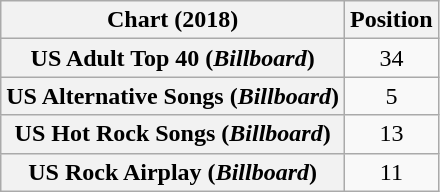<table class="wikitable plainrowheaders" style="text-align:center">
<tr>
<th scope="col">Chart (2018)</th>
<th scope="col">Position</th>
</tr>
<tr>
<th scope="row">US Adult Top 40 (<em>Billboard</em>)</th>
<td>34</td>
</tr>
<tr>
<th scope="row">US Alternative Songs (<em>Billboard</em>)</th>
<td>5</td>
</tr>
<tr>
<th scope="row">US Hot Rock Songs (<em>Billboard</em>)</th>
<td>13</td>
</tr>
<tr>
<th scope="row">US Rock Airplay (<em>Billboard</em>)</th>
<td>11</td>
</tr>
</table>
